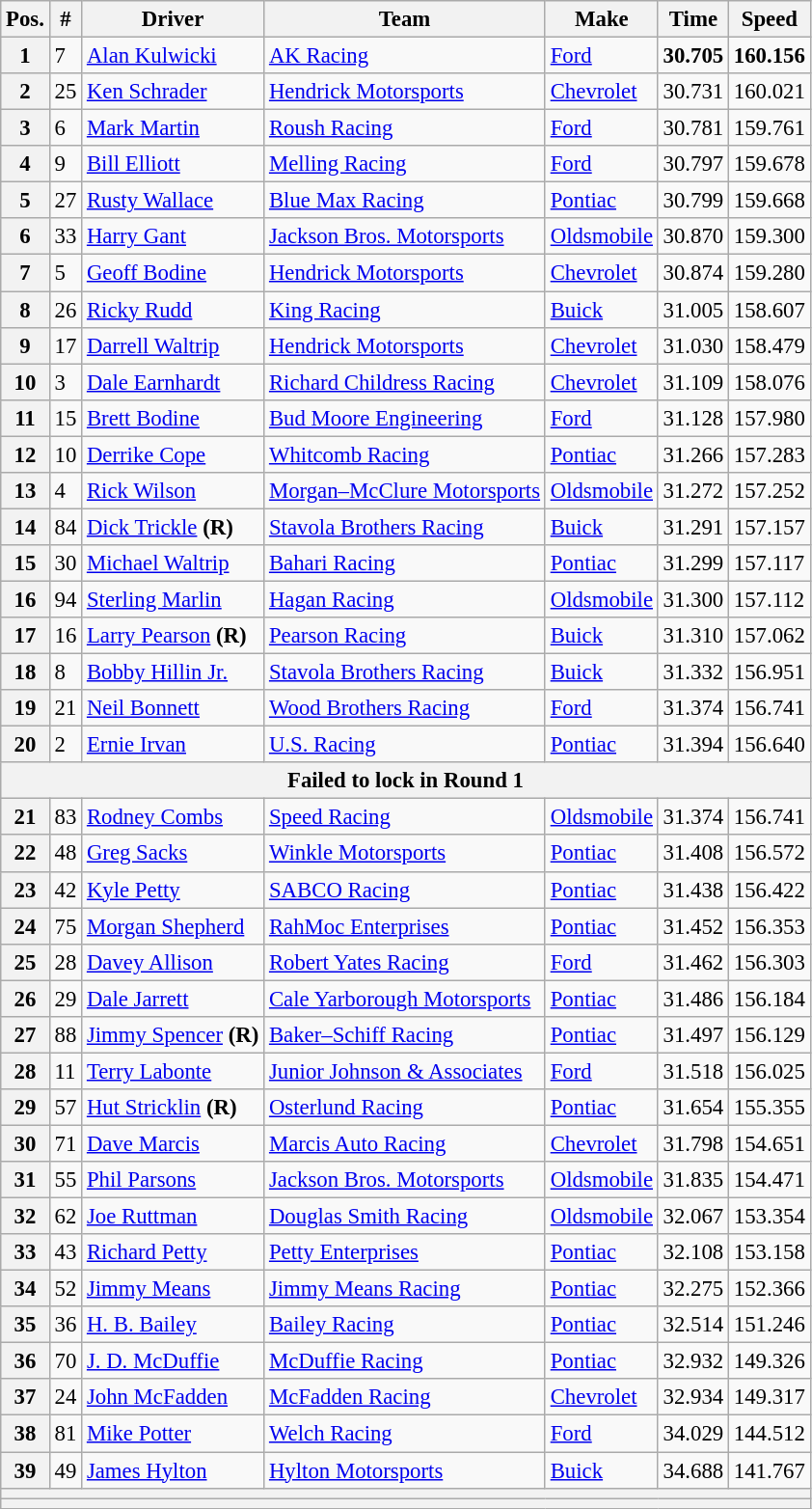<table class="wikitable" style="font-size:95%">
<tr>
<th>Pos.</th>
<th>#</th>
<th>Driver</th>
<th>Team</th>
<th>Make</th>
<th>Time</th>
<th>Speed</th>
</tr>
<tr>
<th>1</th>
<td>7</td>
<td><a href='#'>Alan Kulwicki</a></td>
<td><a href='#'>AK Racing</a></td>
<td><a href='#'>Ford</a></td>
<td><strong>30.705</strong></td>
<td><strong>160.156</strong></td>
</tr>
<tr>
<th>2</th>
<td>25</td>
<td><a href='#'>Ken Schrader</a></td>
<td><a href='#'>Hendrick Motorsports</a></td>
<td><a href='#'>Chevrolet</a></td>
<td>30.731</td>
<td>160.021</td>
</tr>
<tr>
<th>3</th>
<td>6</td>
<td><a href='#'>Mark Martin</a></td>
<td><a href='#'>Roush Racing</a></td>
<td><a href='#'>Ford</a></td>
<td>30.781</td>
<td>159.761</td>
</tr>
<tr>
<th>4</th>
<td>9</td>
<td><a href='#'>Bill Elliott</a></td>
<td><a href='#'>Melling Racing</a></td>
<td><a href='#'>Ford</a></td>
<td>30.797</td>
<td>159.678</td>
</tr>
<tr>
<th>5</th>
<td>27</td>
<td><a href='#'>Rusty Wallace</a></td>
<td><a href='#'>Blue Max Racing</a></td>
<td><a href='#'>Pontiac</a></td>
<td>30.799</td>
<td>159.668</td>
</tr>
<tr>
<th>6</th>
<td>33</td>
<td><a href='#'>Harry Gant</a></td>
<td><a href='#'>Jackson Bros. Motorsports</a></td>
<td><a href='#'>Oldsmobile</a></td>
<td>30.870</td>
<td>159.300</td>
</tr>
<tr>
<th>7</th>
<td>5</td>
<td><a href='#'>Geoff Bodine</a></td>
<td><a href='#'>Hendrick Motorsports</a></td>
<td><a href='#'>Chevrolet</a></td>
<td>30.874</td>
<td>159.280</td>
</tr>
<tr>
<th>8</th>
<td>26</td>
<td><a href='#'>Ricky Rudd</a></td>
<td><a href='#'>King Racing</a></td>
<td><a href='#'>Buick</a></td>
<td>31.005</td>
<td>158.607</td>
</tr>
<tr>
<th>9</th>
<td>17</td>
<td><a href='#'>Darrell Waltrip</a></td>
<td><a href='#'>Hendrick Motorsports</a></td>
<td><a href='#'>Chevrolet</a></td>
<td>31.030</td>
<td>158.479</td>
</tr>
<tr>
<th>10</th>
<td>3</td>
<td><a href='#'>Dale Earnhardt</a></td>
<td><a href='#'>Richard Childress Racing</a></td>
<td><a href='#'>Chevrolet</a></td>
<td>31.109</td>
<td>158.076</td>
</tr>
<tr>
<th>11</th>
<td>15</td>
<td><a href='#'>Brett Bodine</a></td>
<td><a href='#'>Bud Moore Engineering</a></td>
<td><a href='#'>Ford</a></td>
<td>31.128</td>
<td>157.980</td>
</tr>
<tr>
<th>12</th>
<td>10</td>
<td><a href='#'>Derrike Cope</a></td>
<td><a href='#'>Whitcomb Racing</a></td>
<td><a href='#'>Pontiac</a></td>
<td>31.266</td>
<td>157.283</td>
</tr>
<tr>
<th>13</th>
<td>4</td>
<td><a href='#'>Rick Wilson</a></td>
<td><a href='#'>Morgan–McClure Motorsports</a></td>
<td><a href='#'>Oldsmobile</a></td>
<td>31.272</td>
<td>157.252</td>
</tr>
<tr>
<th>14</th>
<td>84</td>
<td><a href='#'>Dick Trickle</a> <strong>(R)</strong></td>
<td><a href='#'>Stavola Brothers Racing</a></td>
<td><a href='#'>Buick</a></td>
<td>31.291</td>
<td>157.157</td>
</tr>
<tr>
<th>15</th>
<td>30</td>
<td><a href='#'>Michael Waltrip</a></td>
<td><a href='#'>Bahari Racing</a></td>
<td><a href='#'>Pontiac</a></td>
<td>31.299</td>
<td>157.117</td>
</tr>
<tr>
<th>16</th>
<td>94</td>
<td><a href='#'>Sterling Marlin</a></td>
<td><a href='#'>Hagan Racing</a></td>
<td><a href='#'>Oldsmobile</a></td>
<td>31.300</td>
<td>157.112</td>
</tr>
<tr>
<th>17</th>
<td>16</td>
<td><a href='#'>Larry Pearson</a> <strong>(R)</strong></td>
<td><a href='#'>Pearson Racing</a></td>
<td><a href='#'>Buick</a></td>
<td>31.310</td>
<td>157.062</td>
</tr>
<tr>
<th>18</th>
<td>8</td>
<td><a href='#'>Bobby Hillin Jr.</a></td>
<td><a href='#'>Stavola Brothers Racing</a></td>
<td><a href='#'>Buick</a></td>
<td>31.332</td>
<td>156.951</td>
</tr>
<tr>
<th>19</th>
<td>21</td>
<td><a href='#'>Neil Bonnett</a></td>
<td><a href='#'>Wood Brothers Racing</a></td>
<td><a href='#'>Ford</a></td>
<td>31.374</td>
<td>156.741</td>
</tr>
<tr>
<th>20</th>
<td>2</td>
<td><a href='#'>Ernie Irvan</a></td>
<td><a href='#'>U.S. Racing</a></td>
<td><a href='#'>Pontiac</a></td>
<td>31.394</td>
<td>156.640</td>
</tr>
<tr>
<th colspan="7">Failed to lock in Round 1</th>
</tr>
<tr>
<th>21</th>
<td>83</td>
<td><a href='#'>Rodney Combs</a></td>
<td><a href='#'>Speed Racing</a></td>
<td><a href='#'>Oldsmobile</a></td>
<td>31.374</td>
<td>156.741</td>
</tr>
<tr>
<th>22</th>
<td>48</td>
<td><a href='#'>Greg Sacks</a></td>
<td><a href='#'>Winkle Motorsports</a></td>
<td><a href='#'>Pontiac</a></td>
<td>31.408</td>
<td>156.572</td>
</tr>
<tr>
<th>23</th>
<td>42</td>
<td><a href='#'>Kyle Petty</a></td>
<td><a href='#'>SABCO Racing</a></td>
<td><a href='#'>Pontiac</a></td>
<td>31.438</td>
<td>156.422</td>
</tr>
<tr>
<th>24</th>
<td>75</td>
<td><a href='#'>Morgan Shepherd</a></td>
<td><a href='#'>RahMoc Enterprises</a></td>
<td><a href='#'>Pontiac</a></td>
<td>31.452</td>
<td>156.353</td>
</tr>
<tr>
<th>25</th>
<td>28</td>
<td><a href='#'>Davey Allison</a></td>
<td><a href='#'>Robert Yates Racing</a></td>
<td><a href='#'>Ford</a></td>
<td>31.462</td>
<td>156.303</td>
</tr>
<tr>
<th>26</th>
<td>29</td>
<td><a href='#'>Dale Jarrett</a></td>
<td><a href='#'>Cale Yarborough Motorsports</a></td>
<td><a href='#'>Pontiac</a></td>
<td>31.486</td>
<td>156.184</td>
</tr>
<tr>
<th>27</th>
<td>88</td>
<td><a href='#'>Jimmy Spencer</a> <strong>(R)</strong></td>
<td><a href='#'>Baker–Schiff Racing</a></td>
<td><a href='#'>Pontiac</a></td>
<td>31.497</td>
<td>156.129</td>
</tr>
<tr>
<th>28</th>
<td>11</td>
<td><a href='#'>Terry Labonte</a></td>
<td><a href='#'>Junior Johnson & Associates</a></td>
<td><a href='#'>Ford</a></td>
<td>31.518</td>
<td>156.025</td>
</tr>
<tr>
<th>29</th>
<td>57</td>
<td><a href='#'>Hut Stricklin</a> <strong>(R)</strong></td>
<td><a href='#'>Osterlund Racing</a></td>
<td><a href='#'>Pontiac</a></td>
<td>31.654</td>
<td>155.355</td>
</tr>
<tr>
<th>30</th>
<td>71</td>
<td><a href='#'>Dave Marcis</a></td>
<td><a href='#'>Marcis Auto Racing</a></td>
<td><a href='#'>Chevrolet</a></td>
<td>31.798</td>
<td>154.651</td>
</tr>
<tr>
<th>31</th>
<td>55</td>
<td><a href='#'>Phil Parsons</a></td>
<td><a href='#'>Jackson Bros. Motorsports</a></td>
<td><a href='#'>Oldsmobile</a></td>
<td>31.835</td>
<td>154.471</td>
</tr>
<tr>
<th>32</th>
<td>62</td>
<td><a href='#'>Joe Ruttman</a></td>
<td><a href='#'>Douglas Smith Racing</a></td>
<td><a href='#'>Oldsmobile</a></td>
<td>32.067</td>
<td>153.354</td>
</tr>
<tr>
<th>33</th>
<td>43</td>
<td><a href='#'>Richard Petty</a></td>
<td><a href='#'>Petty Enterprises</a></td>
<td><a href='#'>Pontiac</a></td>
<td>32.108</td>
<td>153.158</td>
</tr>
<tr>
<th>34</th>
<td>52</td>
<td><a href='#'>Jimmy Means</a></td>
<td><a href='#'>Jimmy Means Racing</a></td>
<td><a href='#'>Pontiac</a></td>
<td>32.275</td>
<td>152.366</td>
</tr>
<tr>
<th>35</th>
<td>36</td>
<td><a href='#'>H. B. Bailey</a></td>
<td><a href='#'>Bailey Racing</a></td>
<td><a href='#'>Pontiac</a></td>
<td>32.514</td>
<td>151.246</td>
</tr>
<tr>
<th>36</th>
<td>70</td>
<td><a href='#'>J. D. McDuffie</a></td>
<td><a href='#'>McDuffie Racing</a></td>
<td><a href='#'>Pontiac</a></td>
<td>32.932</td>
<td>149.326</td>
</tr>
<tr>
<th>37</th>
<td>24</td>
<td><a href='#'>John McFadden</a></td>
<td><a href='#'>McFadden Racing</a></td>
<td><a href='#'>Chevrolet</a></td>
<td>32.934</td>
<td>149.317</td>
</tr>
<tr>
<th>38</th>
<td>81</td>
<td><a href='#'>Mike Potter</a></td>
<td><a href='#'>Welch Racing</a></td>
<td><a href='#'>Ford</a></td>
<td>34.029</td>
<td>144.512</td>
</tr>
<tr>
<th>39</th>
<td>49</td>
<td><a href='#'>James Hylton</a></td>
<td><a href='#'>Hylton Motorsports</a></td>
<td><a href='#'>Buick</a></td>
<td>34.688</td>
<td>141.767</td>
</tr>
<tr>
<th colspan="7"></th>
</tr>
<tr>
<th colspan="7"></th>
</tr>
</table>
